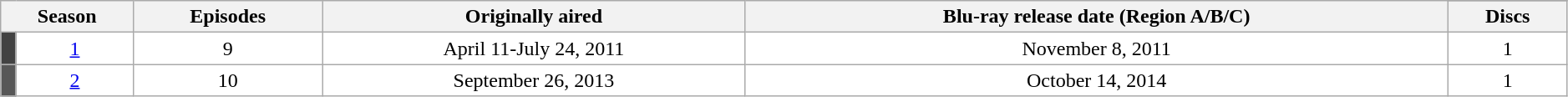<table class="wikitable" style="text-align:center; width:99%; background:#fff;">
<tr>
<th colspan="2" rowspan="2">Season</th>
<th rowspan="2">Episodes</th>
<th rowspan="2">Originally aired</th>
<th rowspan="2">Blu-ray release date (Region A/B/C)</th>
</tr>
<tr>
<th>Discs</th>
</tr>
<tr>
<td style="width:5px; background:#424242;"></td>
<td style="text-align:center;"><a href='#'>1</a></td>
<td style="text-align:center;">9</td>
<td style="text-align:center;">April 11-July 24, 2011</td>
<td>November 8, 2011</td>
<td style="text-align:center;">1</td>
</tr>
<tr>
<td style="width:5px; background:#575757;"></td>
<td style="text-align:center;"><a href='#'>2</a></td>
<td style="text-align:center;">10</td>
<td style="text-align:center;">September 26, 2013</td>
<td>October 14, 2014</td>
<td style="text-align:center;">1</td>
</tr>
</table>
